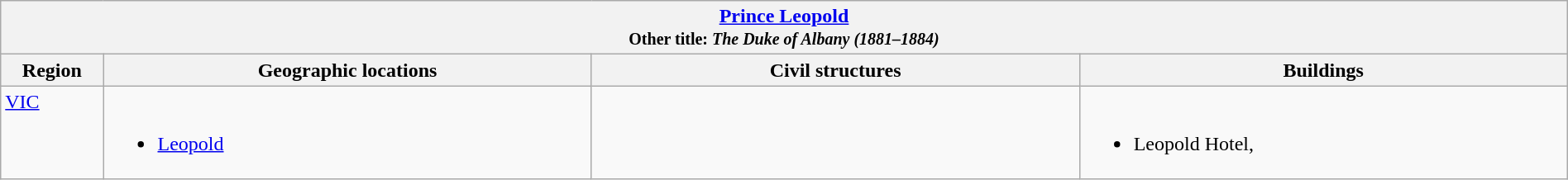<table class="wikitable" width="100%">
<tr>
<th colspan="4"> <a href='#'>Prince Leopold</a><br><small>Other title: <em>The Duke of Albany (1881–1884)</em></small></th>
</tr>
<tr>
<th width="5%">Region</th>
<th width="23.75%">Geographic locations</th>
<th width="23.75%">Civil structures</th>
<th width="23.75%">Buildings</th>
</tr>
<tr>
<td align=left valign=top> <a href='#'>VIC</a></td>
<td><br><ul><li><a href='#'>Leopold</a></li></ul></td>
<td></td>
<td><br><ul><li>Leopold Hotel, </li></ul></td>
</tr>
</table>
